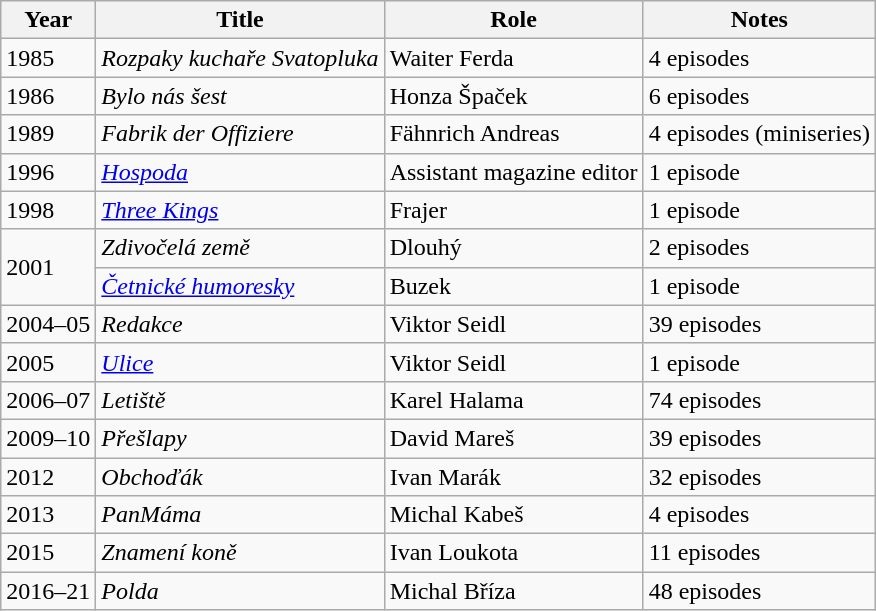<table class="wikitable sortable">
<tr>
<th>Year</th>
<th>Title</th>
<th>Role</th>
<th class="unsortable">Notes</th>
</tr>
<tr>
<td>1985</td>
<td><em>Rozpaky kuchaře Svatopluka</em></td>
<td>Waiter Ferda</td>
<td>4 episodes</td>
</tr>
<tr>
<td>1986</td>
<td><em>Bylo nás šest</em></td>
<td>Honza Špaček</td>
<td>6 episodes</td>
</tr>
<tr>
<td>1989</td>
<td><em>Fabrik der Offiziere</em></td>
<td>Fähnrich Andreas</td>
<td>4 episodes (miniseries)</td>
</tr>
<tr>
<td>1996</td>
<td><em><a href='#'>Hospoda</a></em></td>
<td>Assistant magazine editor</td>
<td>1 episode</td>
</tr>
<tr>
<td>1998</td>
<td><em><a href='#'>Three Kings</a></em></td>
<td>Frajer</td>
<td>1 episode</td>
</tr>
<tr>
<td rowspan=2>2001</td>
<td><em>Zdivočelá země</em></td>
<td>Dlouhý</td>
<td>2 episodes</td>
</tr>
<tr>
<td><em><a href='#'>Četnické humoresky</a></em></td>
<td>Buzek</td>
<td>1 episode</td>
</tr>
<tr>
<td>2004–05</td>
<td><em>Redakce</em></td>
<td>Viktor Seidl</td>
<td>39 episodes</td>
</tr>
<tr>
<td>2005</td>
<td><em><a href='#'>Ulice</a></em></td>
<td>Viktor Seidl</td>
<td>1 episode</td>
</tr>
<tr>
<td>2006–07</td>
<td><em>Letiště</em></td>
<td>Karel Halama</td>
<td>74 episodes</td>
</tr>
<tr>
<td>2009–10</td>
<td><em>Přešlapy</em></td>
<td>David Mareš</td>
<td>39 episodes</td>
</tr>
<tr>
<td>2012</td>
<td><em>Obchoďák</em></td>
<td>Ivan Marák</td>
<td>32 episodes</td>
</tr>
<tr>
<td>2013</td>
<td><em>PanMáma</em></td>
<td>Michal Kabeš</td>
<td>4 episodes</td>
</tr>
<tr>
<td>2015</td>
<td><em>Znamení koně</em></td>
<td>Ivan Loukota</td>
<td>11 episodes</td>
</tr>
<tr>
<td>2016–21</td>
<td><em>Polda</em></td>
<td>Michal Bříza</td>
<td>48 episodes</td>
</tr>
</table>
